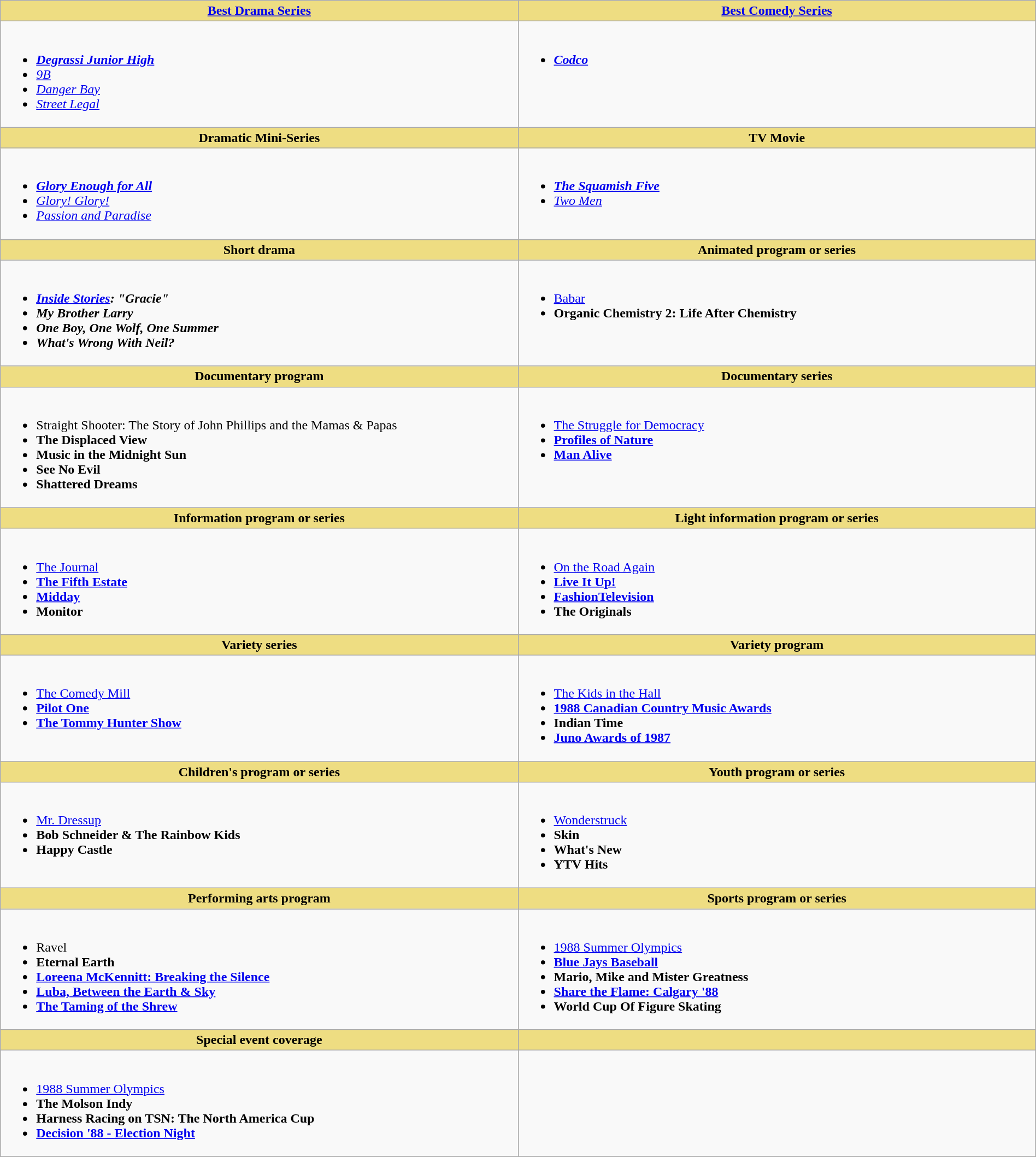<table class=wikitable width="100%">
<tr>
<th style="background:#EEDD82; width:50%"><a href='#'>Best Drama Series</a></th>
<th style="background:#EEDD82; width:50%"><a href='#'>Best Comedy Series</a></th>
</tr>
<tr>
<td valign="top"><br><ul><li> <strong><em><a href='#'>Degrassi Junior High</a></em></strong></li><li><em><a href='#'>9B</a></em></li><li><em><a href='#'>Danger Bay</a></em></li><li><em><a href='#'>Street Legal</a></em></li></ul></td>
<td valign="top"><br><ul><li> <strong><em><a href='#'>Codco</a></em></strong></li></ul></td>
</tr>
<tr>
<th style="background:#EEDD82; width:50%">Dramatic Mini-Series</th>
<th style="background:#EEDD82; width:50%">TV Movie</th>
</tr>
<tr>
<td valign="top"><br><ul><li> <strong><em><a href='#'>Glory Enough for All</a></em></strong></li><li><em><a href='#'>Glory! Glory!</a></em></li><li><em><a href='#'>Passion and Paradise</a></em></li></ul></td>
<td valign="top"><br><ul><li> <strong><em><a href='#'>The Squamish Five</a></em></strong></li><li><em><a href='#'>Two Men</a></em></li></ul></td>
</tr>
<tr>
<th style="background:#EEDD82; width:50%">Short drama</th>
<th style="background:#EEDD82; width:50%">Animated program or series</th>
</tr>
<tr>
<td valign="top"><br><ul><li> <strong><em><a href='#'>Inside Stories</a><em>: "Gracie"<strong></li><li></em>My Brother Larry<em></li><li></em>One Boy, One Wolf, One Summer<em></li><li></em>What's Wrong With Neil?<em></li></ul></td>
<td valign="top"><br><ul><li> </em></strong><a href='#'>Babar</a><strong><em></li><li></em>Organic Chemistry 2: Life After Chemistry<em></li></ul></td>
</tr>
<tr>
<th style="background:#EEDD82; width:50%">Documentary program</th>
<th style="background:#EEDD82; width:50%">Documentary series</th>
</tr>
<tr>
<td valign="top"><br><ul><li> </em></strong>Straight Shooter: The Story of John Phillips and the Mamas & Papas<strong><em></li><li></em>The Displaced View<em></li><li></em>Music in the Midnight Sun<em></li><li></em>See No Evil<em></li><li></em>Shattered Dreams<em></li></ul></td>
<td valign="top"><br><ul><li> </em></strong><a href='#'>The Struggle for Democracy</a><strong><em></li><li></em><a href='#'>Profiles of Nature</a><em></li><li></em><a href='#'>Man Alive</a><em></li></ul></td>
</tr>
<tr>
<th style="background:#EEDD82; width:50%">Information program or series</th>
<th style="background:#EEDD82; width:50%">Light information program or series</th>
</tr>
<tr>
<td valign="top"><br><ul><li> </em></strong><a href='#'>The Journal</a><strong><em></li><li></em><a href='#'>The Fifth Estate</a><em></li><li></em><a href='#'>Midday</a><em></li><li></em>Monitor<em></li></ul></td>
<td valign="top"><br><ul><li> </em></strong><a href='#'>On the Road Again</a><strong><em></li><li></em><a href='#'>Live It Up!</a><em></li><li></em><a href='#'>FashionTelevision</a><em></li><li></em>The Originals<em></li></ul></td>
</tr>
<tr>
<th style="background:#EEDD82; width:50%">Variety series</th>
<th style="background:#EEDD82; width:50%">Variety program</th>
</tr>
<tr>
<td valign="top"><br><ul><li> </em></strong><a href='#'>The Comedy Mill</a><strong><em></li><li></em><a href='#'>Pilot One</a><em></li><li></em><a href='#'>The Tommy Hunter Show</a><em></li></ul></td>
<td valign="top"><br><ul><li> </em></strong><a href='#'>The Kids in the Hall</a><strong><em></li><li></em><a href='#'>1988 Canadian Country Music Awards</a><em></li><li></em>Indian Time<em></li><li></em><a href='#'>Juno Awards of 1987</a><em></li></ul></td>
</tr>
<tr>
<th style="background:#EEDD82; width:50%">Children's program or series</th>
<th style="background:#EEDD82; width:50%">Youth program or series</th>
</tr>
<tr>
<td valign="top"><br><ul><li> </em></strong><a href='#'>Mr. Dressup</a><strong><em></li><li></em>Bob Schneider & The Rainbow Kids<em></li><li></em>Happy Castle<em></li></ul></td>
<td valign="top"><br><ul><li> </em></strong><a href='#'>Wonderstruck</a><strong><em></li><li></em>Skin<em></li><li></em>What's New<em></li><li></em>YTV Hits<em></li></ul></td>
</tr>
<tr>
<th style="background:#EEDD82; width:50%">Performing arts program</th>
<th style="background:#EEDD82; width:50%">Sports program or series</th>
</tr>
<tr>
<td valign="top"><br><ul><li> </em></strong>Ravel<strong><em></li><li></em>Eternal Earth<em></li><li></em><a href='#'>Loreena McKennitt: Breaking the Silence</a><em></li><li></em><a href='#'>Luba, Between the Earth & Sky</a><em></li><li></em><a href='#'>The Taming of the Shrew</a><em></li></ul></td>
<td valign="top"><br><ul><li> </em></strong><a href='#'>1988 Summer Olympics</a><strong><em></li><li></em><a href='#'>Blue Jays Baseball</a><em></li><li></em>Mario, Mike and Mister Greatness<em></li><li></em><a href='#'>Share the Flame: Calgary '88</a><em></li><li></em>World Cup Of Figure Skating<em></li></ul></td>
</tr>
<tr>
<th style="background:#EEDD82; width:50%">Special event coverage</th>
<th style="background:#EEDD82; width:50%"></th>
</tr>
<tr>
<td valign="top"><br><ul><li> </em></strong><a href='#'>1988 Summer Olympics</a><strong><em></li><li></em>The Molson Indy<em></li><li></em>Harness Racing on TSN: The North America Cup<em></li><li></em><a href='#'>Decision '88 - Election Night</a><em></li></ul></td>
</tr>
</table>
